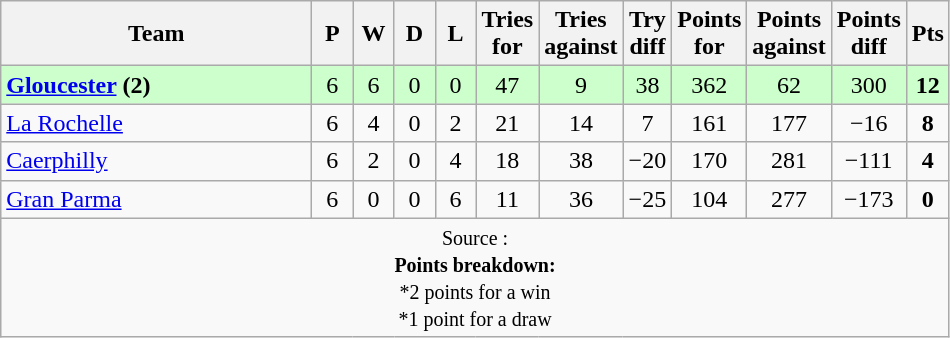<table class="wikitable" style="text-align: center;">
<tr>
<th width="200">Team</th>
<th width="20">P</th>
<th width="20">W</th>
<th width="20">D</th>
<th width="20">L</th>
<th width="20">Tries for</th>
<th width="20">Tries against</th>
<th width="20">Try diff</th>
<th width="20">Points for</th>
<th width="20">Points against</th>
<th width="25">Points diff</th>
<th width="20">Pts</th>
</tr>
<tr bgcolor="#ccffcc">
<td align="left"> <strong><a href='#'>Gloucester</a> (2)</strong></td>
<td>6</td>
<td>6</td>
<td>0</td>
<td>0</td>
<td>47</td>
<td>9</td>
<td>38</td>
<td>362</td>
<td>62</td>
<td>300</td>
<td><strong>12</strong></td>
</tr>
<tr>
<td align="left"> <a href='#'>La Rochelle</a></td>
<td>6</td>
<td>4</td>
<td>0</td>
<td>2</td>
<td>21</td>
<td>14</td>
<td>7</td>
<td>161</td>
<td>177</td>
<td>−16</td>
<td><strong>8</strong></td>
</tr>
<tr>
<td align="left"> <a href='#'>Caerphilly</a></td>
<td>6</td>
<td>2</td>
<td>0</td>
<td>4</td>
<td>18</td>
<td>38</td>
<td>−20</td>
<td>170</td>
<td>281</td>
<td>−111</td>
<td><strong>4</strong></td>
</tr>
<tr>
<td align="left"> <a href='#'>Gran Parma</a></td>
<td>6</td>
<td>0</td>
<td>0</td>
<td>6</td>
<td>11</td>
<td>36</td>
<td>−25</td>
<td>104</td>
<td>277</td>
<td>−173</td>
<td><strong>0</strong></td>
</tr>
<tr |align=left|>
<td colspan="14" style="border:0px"><small>Source :  <br><strong>Points breakdown:</strong><br>*2 points for a win<br>*1 point for a draw</small></td>
</tr>
</table>
